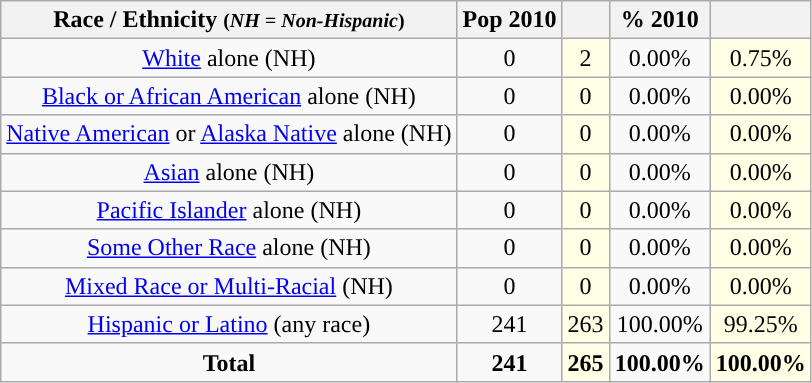<table class="wikitable" style="text-align:center;">
<tr>
<th>Race / Ethnicity <small>(<em>NH = Non-Hispanic</em>)</small></th>
<th>Pop 2010</th>
<th></th>
<th>% 2010</th>
<th></th>
</tr>
<tr>
<td><a href='#'>White</a> alone (NH)</td>
<td>0</td>
<td style='background: #ffffe6;'>2</td>
<td>0.00%</td>
<td style='background: #ffffe6;'>0.75%</td>
</tr>
<tr>
<td><a href='#'>Black or African American</a> alone (NH)</td>
<td>0</td>
<td style='background: #ffffe6;'>0</td>
<td>0.00%</td>
<td style='background: #ffffe6;'>0.00%</td>
</tr>
<tr>
<td><a href='#'>Native American</a> or <a href='#'>Alaska Native</a> alone (NH)</td>
<td>0</td>
<td style='background: #ffffe6;'>0</td>
<td>0.00%</td>
<td style='background: #ffffe6;'>0.00%</td>
</tr>
<tr>
<td><a href='#'>Asian</a> alone (NH)</td>
<td>0</td>
<td style='background: #ffffe6;'>0</td>
<td>0.00%</td>
<td style='background: #ffffe6;'>0.00%</td>
</tr>
<tr>
<td><a href='#'>Pacific Islander</a> alone (NH)</td>
<td>0</td>
<td style='background: #ffffe6;'>0</td>
<td>0.00%</td>
<td style='background: #ffffe6;'>0.00%</td>
</tr>
<tr>
<td><a href='#'>Some Other Race</a> alone (NH)</td>
<td>0</td>
<td style='background: #ffffe6;'>0</td>
<td>0.00%</td>
<td style='background: #ffffe6;'>0.00%</td>
</tr>
<tr>
<td><a href='#'>Mixed Race or Multi-Racial</a> (NH)</td>
<td>0</td>
<td style='background: #ffffe6;'>0</td>
<td>0.00%</td>
<td style='background: #ffffe6;'>0.00%</td>
</tr>
<tr>
<td><a href='#'>Hispanic or Latino</a> (any race)</td>
<td>241</td>
<td style='background: #ffffe6;'>263</td>
<td>100.00%</td>
<td style='background: #ffffe6;'>99.25%</td>
</tr>
<tr>
<td><strong>Total</strong></td>
<td><strong>241</strong></td>
<td style='background: #ffffe6;'><strong>265</strong></td>
<td><strong>100.00%</strong></td>
<td style='background: #ffffe6;'><strong>100.00%</strong></td>
</tr>
</table>
